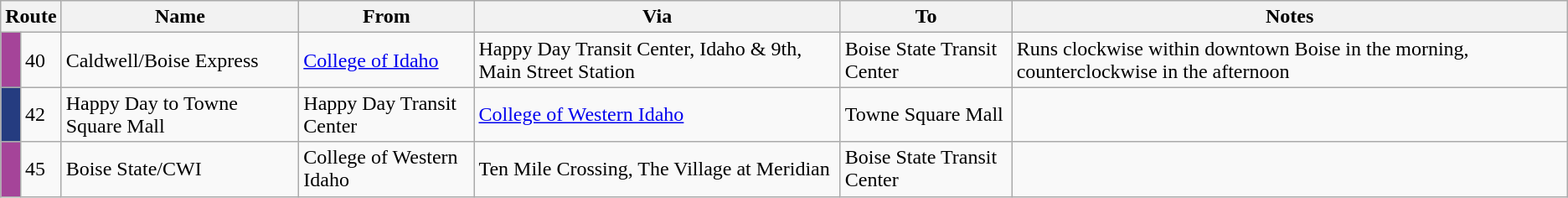<table class="wikitable">
<tr>
<th colspan=2>Route</th>
<th>Name</th>
<th>From</th>
<th>Via</th>
<th>To</th>
<th>Notes</th>
</tr>
<tr>
<td style="background-color: #a54499"> </td>
<td>40</td>
<td>Caldwell/Boise Express</td>
<td><a href='#'>College of Idaho</a></td>
<td>Happy Day Transit Center, Idaho & 9th, Main Street Station</td>
<td>Boise State Transit Center</td>
<td>Runs clockwise within downtown Boise in the morning, counterclockwise in the afternoon</td>
</tr>
<tr>
<td style="background-color: #253c80"> </td>
<td>42</td>
<td>Happy Day to Towne Square Mall</td>
<td>Happy Day Transit Center</td>
<td><a href='#'>College of Western Idaho</a></td>
<td>Towne Square Mall</td>
<td></td>
</tr>
<tr>
<td style="background-color: #a54499"> </td>
<td>45</td>
<td>Boise State/CWI</td>
<td>College of Western Idaho</td>
<td>Ten Mile Crossing, The Village at Meridian</td>
<td>Boise State Transit Center</td>
<td></td>
</tr>
</table>
